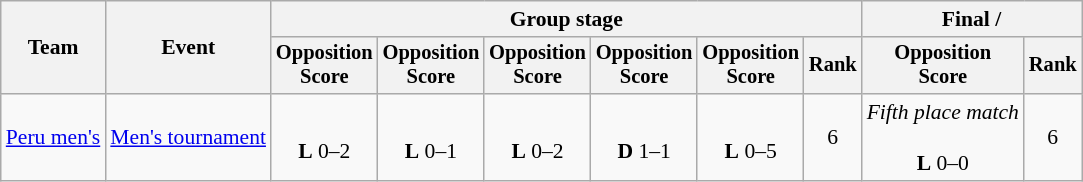<table class="wikitable" style="font-size:90%;text-align:center">
<tr>
<th rowspan="2">Team</th>
<th rowspan="2">Event</th>
<th colspan="6">Group stage</th>
<th colspan="2">Final / </th>
</tr>
<tr style="font-size:95%">
<th>Opposition<br>Score</th>
<th>Opposition<br>Score</th>
<th>Opposition<br>Score</th>
<th>Opposition<br>Score</th>
<th>Opposition<br>Score</th>
<th>Rank</th>
<th>Opposition<br>Score</th>
<th>Rank</th>
</tr>
<tr>
<td align=left><a href='#'>Peru men's</a></td>
<td align=left><a href='#'>Men's tournament</a></td>
<td><br><strong>L</strong> 0–2</td>
<td><br><strong>L</strong> 0–1</td>
<td><br><strong>L</strong> 0–2</td>
<td><br><strong>D</strong> 1–1</td>
<td><br><strong>L</strong> 0–5</td>
<td>6</td>
<td><em>Fifth place match</em><br><br><strong>L</strong> 0–0 </td>
<td>6</td>
</tr>
</table>
